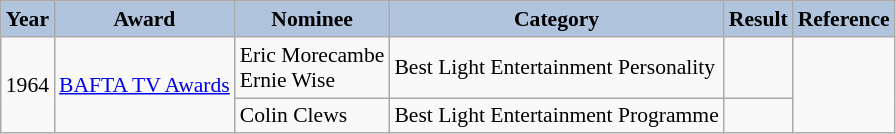<table class="wikitable" style="font-size:90%">
<tr style="text-align:center;">
<th style="background:#B0C4DE;">Year</th>
<th style="background:#B0C4DE;">Award</th>
<th style="background:#B0C4DE;">Nominee</th>
<th style="background:#B0C4DE;">Category</th>
<th style="background:#B0C4DE;">Result</th>
<th style="background:#B0C4DE;">Reference</th>
</tr>
<tr>
<td rowspan=2>1964</td>
<td rowspan=2><a href='#'>BAFTA TV Awards</a></td>
<td>Eric Morecambe<br>Ernie Wise</td>
<td>Best Light Entertainment Personality</td>
<td></td>
<td rowspan=2></td>
</tr>
<tr>
<td>Colin Clews</td>
<td>Best Light Entertainment Programme</td>
<td></td>
</tr>
</table>
